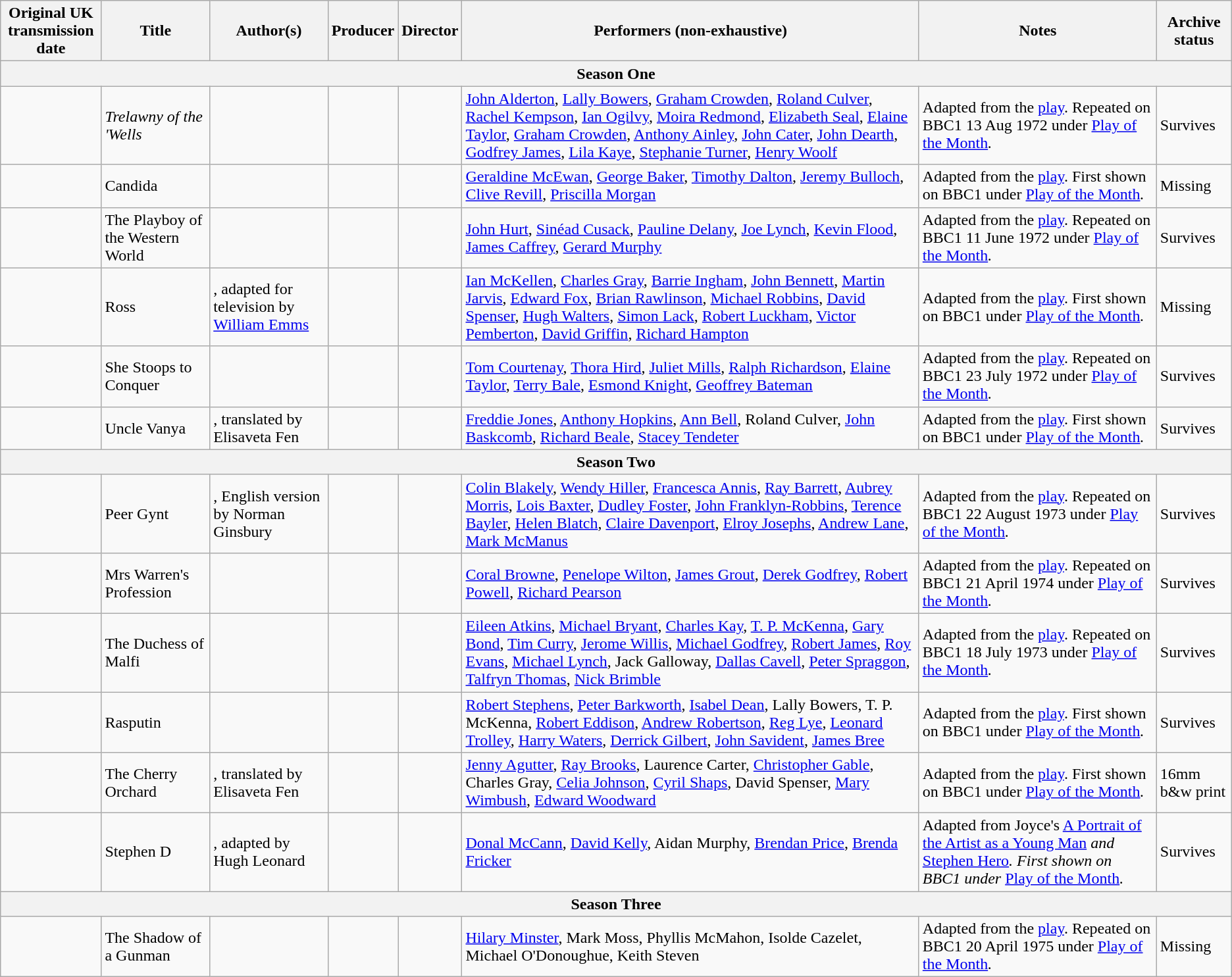<table class="wikitable sortable">
<tr>
<th>Original UK<br>transmission date</th>
<th>Title</th>
<th>Author(s)</th>
<th>Producer</th>
<th>Director</th>
<th class="unsortable">Performers (non-exhaustive)</th>
<th class="unsortable">Notes</th>
<th>Archive status</th>
</tr>
<tr>
<th colspan="8" data-sort-value="ZZ">Season One</th>
</tr>
<tr id="Trelawny of the 'Wells'">
<td></td>
<td><em>Trelawny of the 'Wells<strong></td>
<td></td>
<td></td>
<td></td>
<td><a href='#'>John Alderton</a>, <a href='#'>Lally Bowers</a>, <a href='#'>Graham Crowden</a>, <a href='#'>Roland Culver</a>, <a href='#'>Rachel Kempson</a>, <a href='#'>Ian Ogilvy</a>, <a href='#'>Moira Redmond</a>, <a href='#'>Elizabeth Seal</a>, <a href='#'>Elaine Taylor</a>, <a href='#'>Graham Crowden</a>, <a href='#'>Anthony Ainley</a>, <a href='#'>John Cater</a>, <a href='#'>John Dearth</a>, <a href='#'>Godfrey James</a>, <a href='#'>Lila Kaye</a>, <a href='#'>Stephanie Turner</a>, <a href='#'>Henry Woolf</a></td>
<td>Adapted from the <a href='#'>play</a>. Repeated on BBC1 13 Aug 1972 under </em><a href='#'>Play of the Month</a><em>.</td>
<td>Survives</td>
</tr>
<tr id="Candida">
<td></td>
<td></em>Candida<em></td>
<td></td>
<td></td>
<td></td>
<td><a href='#'>Geraldine McEwan</a>, <a href='#'>George Baker</a>, <a href='#'>Timothy Dalton</a>, <a href='#'>Jeremy Bulloch</a>, <a href='#'>Clive Revill</a>, <a href='#'>Priscilla Morgan</a></td>
<td>Adapted from the <a href='#'>play</a>. First shown on BBC1 under </em><a href='#'>Play of the Month</a><em>.</td>
<td>Missing</td>
</tr>
<tr id="The Playboy of the Western World">
<td></td>
<td data-sort-value="Playboy of the Western World, The"></em>The Playboy of the Western World<em></td>
<td></td>
<td></td>
<td></td>
<td><a href='#'>John Hurt</a>, <a href='#'>Sinéad Cusack</a>, <a href='#'>Pauline Delany</a>, <a href='#'>Joe Lynch</a>, <a href='#'>Kevin Flood</a>, <a href='#'>James Caffrey</a>, <a href='#'>Gerard Murphy</a></td>
<td>Adapted from the <a href='#'>play</a>. Repeated on BBC1 11 June 1972 under </em><a href='#'>Play of the Month</a><em>.</td>
<td>Survives</td>
</tr>
<tr id="Ross">
<td></td>
<td></em>Ross<em></td>
<td>, adapted for television by <a href='#'>William Emms</a></td>
<td></td>
<td></td>
<td><a href='#'>Ian McKellen</a>, <a href='#'>Charles Gray</a>, <a href='#'>Barrie Ingham</a>, <a href='#'>John Bennett</a>, <a href='#'>Martin Jarvis</a>, <a href='#'>Edward Fox</a>, <a href='#'>Brian Rawlinson</a>, <a href='#'>Michael Robbins</a>, <a href='#'>David Spenser</a>, <a href='#'>Hugh Walters</a>, <a href='#'>Simon Lack</a>, <a href='#'>Robert Luckham</a>, <a href='#'>Victor Pemberton</a>, <a href='#'>David Griffin</a>, <a href='#'>Richard Hampton</a></td>
<td>Adapted from the <a href='#'>play</a>. First shown on BBC1 under </em><a href='#'>Play of the Month</a><em>.</td>
<td>Missing</td>
</tr>
<tr id="She Stoops to Conquer">
<td></td>
<td></em>She Stoops to Conquer<em></td>
<td></td>
<td></td>
<td></td>
<td><a href='#'>Tom Courtenay</a>, <a href='#'>Thora Hird</a>, <a href='#'>Juliet Mills</a>, <a href='#'>Ralph Richardson</a>, <a href='#'>Elaine Taylor</a>, <a href='#'>Terry Bale</a>, <a href='#'>Esmond Knight</a>, <a href='#'>Geoffrey Bateman</a></td>
<td>Adapted from the <a href='#'>play</a>. Repeated on BBC1 23 July 1972 under </em><a href='#'>Play of the Month</a><em>.</td>
<td>Survives</td>
</tr>
<tr id="Uncle Vanya">
<td></td>
<td></em>Uncle Vanya<em></td>
<td>, translated by Elisaveta Fen</td>
<td></td>
<td></td>
<td><a href='#'>Freddie Jones</a>, <a href='#'>Anthony Hopkins</a>, <a href='#'>Ann Bell</a>, Roland Culver, <a href='#'>John Baskcomb</a>, <a href='#'>Richard Beale</a>, <a href='#'>Stacey Tendeter</a></td>
<td>Adapted from the <a href='#'>play</a>. First shown on BBC1 under </em><a href='#'>Play of the Month</a><em>.</td>
<td>Survives</td>
</tr>
<tr>
<th colspan="8" data-sort-value="ZZ">Season Two</th>
</tr>
<tr id="Peer Gynt">
<td></td>
<td></em>Peer Gynt<em></td>
<td>, English version by Norman Ginsbury</td>
<td></td>
<td></td>
<td><a href='#'>Colin Blakely</a>, <a href='#'>Wendy Hiller</a>, <a href='#'>Francesca Annis</a>, <a href='#'>Ray Barrett</a>, <a href='#'>Aubrey Morris</a>, <a href='#'>Lois Baxter</a>, <a href='#'>Dudley Foster</a>, <a href='#'>John Franklyn-Robbins</a>, <a href='#'>Terence Bayler</a>, <a href='#'>Helen Blatch</a>, <a href='#'>Claire Davenport</a>, <a href='#'>Elroy Josephs</a>, <a href='#'>Andrew Lane</a>, <a href='#'>Mark McManus</a></td>
<td>Adapted from the <a href='#'>play</a>. Repeated on BBC1 22 August 1973 under </em><a href='#'>Play of the Month</a><em>.</td>
<td>Survives</td>
</tr>
<tr id="Mrs Warren's Profession">
<td></td>
<td></em>Mrs Warren's Profession<em></td>
<td></td>
<td></td>
<td></td>
<td><a href='#'>Coral Browne</a>, <a href='#'>Penelope Wilton</a>, <a href='#'>James Grout</a>, <a href='#'>Derek Godfrey</a>, <a href='#'>Robert Powell</a>, <a href='#'>Richard Pearson</a></td>
<td>Adapted from the <a href='#'>play</a>. Repeated on BBC1 21 April 1974 under </em><a href='#'>Play of the Month</a><em>.</td>
<td>Survives</td>
</tr>
<tr id="The Duchess of Malfi">
<td></td>
<td data-sort-value="Duchess of Malfi, The"></em>The Duchess of Malfi<em></td>
<td></td>
<td></td>
<td></td>
<td><a href='#'>Eileen Atkins</a>, <a href='#'>Michael Bryant</a>, <a href='#'>Charles Kay</a>, <a href='#'>T. P. McKenna</a>, <a href='#'>Gary Bond</a>, <a href='#'>Tim Curry</a>, <a href='#'>Jerome Willis</a>, <a href='#'>Michael Godfrey</a>, <a href='#'>Robert James</a>, <a href='#'>Roy Evans</a>, <a href='#'>Michael Lynch</a>, Jack Galloway, <a href='#'>Dallas Cavell</a>, <a href='#'>Peter Spraggon</a>, <a href='#'>Talfryn Thomas</a>, <a href='#'>Nick Brimble</a></td>
<td>Adapted from the <a href='#'>play</a>. Repeated on BBC1 18 July 1973 under </em><a href='#'>Play of the Month</a><em>.</td>
<td>Survives</td>
</tr>
<tr id="Rasputin">
<td></td>
<td></em>Rasputin<em></td>
<td></td>
<td></td>
<td></td>
<td><a href='#'>Robert Stephens</a>, <a href='#'>Peter Barkworth</a>, <a href='#'>Isabel Dean</a>, Lally Bowers, T. P. McKenna, <a href='#'>Robert Eddison</a>, <a href='#'>Andrew Robertson</a>, <a href='#'>Reg Lye</a>, <a href='#'>Leonard Trolley</a>, <a href='#'>Harry Waters</a>, <a href='#'>Derrick Gilbert</a>, <a href='#'>John Savident</a>, <a href='#'>James Bree</a></td>
<td>Adapted from the <a href='#'>play</a>. First shown on BBC1 under </em><a href='#'>Play of the Month</a><em>.</td>
<td>Survives</td>
</tr>
<tr id="The Cherry Orchard">
<td></td>
<td data-sort-value="Cherry Orchard, The"></em>The Cherry Orchard<em></td>
<td>, translated by Elisaveta Fen</td>
<td></td>
<td></td>
<td><a href='#'>Jenny Agutter</a>, <a href='#'>Ray Brooks</a>, Laurence Carter, <a href='#'>Christopher Gable</a>, Charles Gray, <a href='#'>Celia Johnson</a>, <a href='#'>Cyril Shaps</a>, David Spenser, <a href='#'>Mary Wimbush</a>, <a href='#'>Edward Woodward</a></td>
<td>Adapted from the <a href='#'>play</a>. First shown on BBC1 under </em><a href='#'>Play of the Month</a><em>.</td>
<td>16mm b&w print</td>
</tr>
<tr id="Stephen D">
<td></td>
<td></em>Stephen D<em></td>
<td>, adapted by Hugh Leonard</td>
<td></td>
<td></td>
<td><a href='#'>Donal McCann</a>, <a href='#'>David Kelly</a>, Aidan Murphy, <a href='#'>Brendan Price</a>, <a href='#'>Brenda Fricker</a></td>
<td>Adapted from Joyce's </em><a href='#'>A Portrait of the Artist as a Young Man</a><em> and </em><a href='#'>Stephen Hero</a><em>. First shown on BBC1 under </em><a href='#'>Play of the Month</a><em>.</td>
<td>Survives</td>
</tr>
<tr>
<th colspan="8" data-sort-value="ZZ">Season Three</th>
</tr>
<tr id="The Shadow of a Gunman">
<td></td>
<td data-sort-value="Shadow of a Gunman, The"></em>The Shadow of a Gunman<em></td>
<td></td>
<td></td>
<td></td>
<td><a href='#'>Hilary Minster</a>, Mark Moss, Phyllis McMahon, Isolde Cazelet, Michael O'Donoughue, Keith Steven</td>
<td>Adapted from the <a href='#'>play</a>. Repeated on BBC1 20 April 1975 under </em><a href='#'>Play of the Month</a><em>.</td>
<td>Missing</td>
</tr>
</table>
